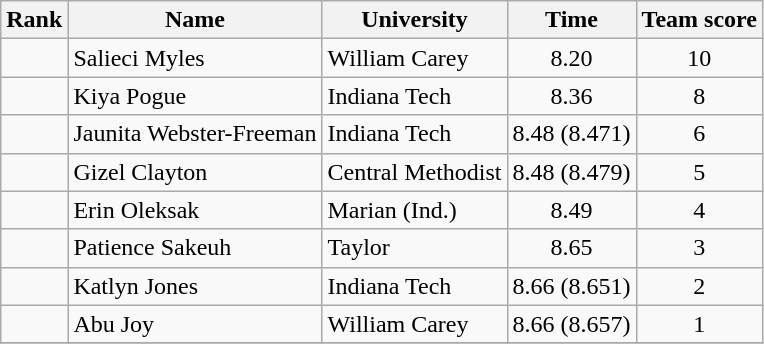<table class="wikitable sortable" style="text-align:center">
<tr>
<th>Rank</th>
<th>Name</th>
<th>University</th>
<th>Time</th>
<th>Team score</th>
</tr>
<tr>
<td></td>
<td align=left>Salieci Myles</td>
<td align="left">William Carey</td>
<td>8.20</td>
<td>10</td>
</tr>
<tr>
<td></td>
<td align=left>Kiya Pogue</td>
<td align="left">Indiana Tech</td>
<td>8.36</td>
<td>8</td>
</tr>
<tr>
<td></td>
<td align=left>Jaunita Webster-Freeman</td>
<td align="left">Indiana Tech</td>
<td>8.48 (8.471)</td>
<td>6</td>
</tr>
<tr>
<td></td>
<td align=left>Gizel Clayton</td>
<td align="left">Central Methodist</td>
<td>8.48 (8.479)</td>
<td>5</td>
</tr>
<tr>
<td></td>
<td align=left>Erin Oleksak</td>
<td align="left">Marian (Ind.)</td>
<td>8.49</td>
<td>4</td>
</tr>
<tr>
<td></td>
<td align=left>Patience Sakeuh</td>
<td align="left">Taylor</td>
<td>8.65</td>
<td>3</td>
</tr>
<tr>
<td></td>
<td align=left>Katlyn Jones</td>
<td align="left">Indiana Tech</td>
<td>8.66 (8.651)</td>
<td>2</td>
</tr>
<tr>
<td></td>
<td align=left>Abu Joy</td>
<td align="left">William Carey</td>
<td>8.66 (8.657)</td>
<td>1</td>
</tr>
<tr>
</tr>
</table>
